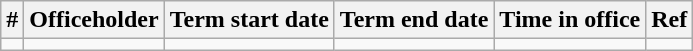<table class='wikitable sortable'>
<tr>
<th>#</th>
<th>Officeholder</th>
<th>Term start date</th>
<th>Term end date</th>
<th>Time in office</th>
<th class="unsortable">Ref</th>
</tr>
<tr>
<td align=center></td>
<td></td>
<td align=center></td>
<td></td>
<td></td>
<td></td>
</tr>
</table>
